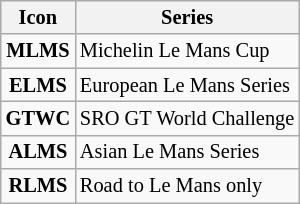<table class="wikitable" style="font-size: 85%;">
<tr>
<th>Icon</th>
<th>Series</th>
</tr>
<tr>
<td align=center><strong><span>MLMS</span></strong></td>
<td>Michelin Le Mans Cup</td>
</tr>
<tr>
<td align=center><strong><span>ELMS</span></strong></td>
<td>European Le Mans Series</td>
</tr>
<tr>
<td align=center><strong><span>GTWC</span></strong></td>
<td>SRO GT World Challenge</td>
</tr>
<tr>
<td align=center><strong><span>ALMS</span></strong></td>
<td>Asian Le Mans Series</td>
</tr>
<tr>
<td align=center><strong><span>RLMS</span></strong></td>
<td>Road to Le Mans only</td>
</tr>
</table>
